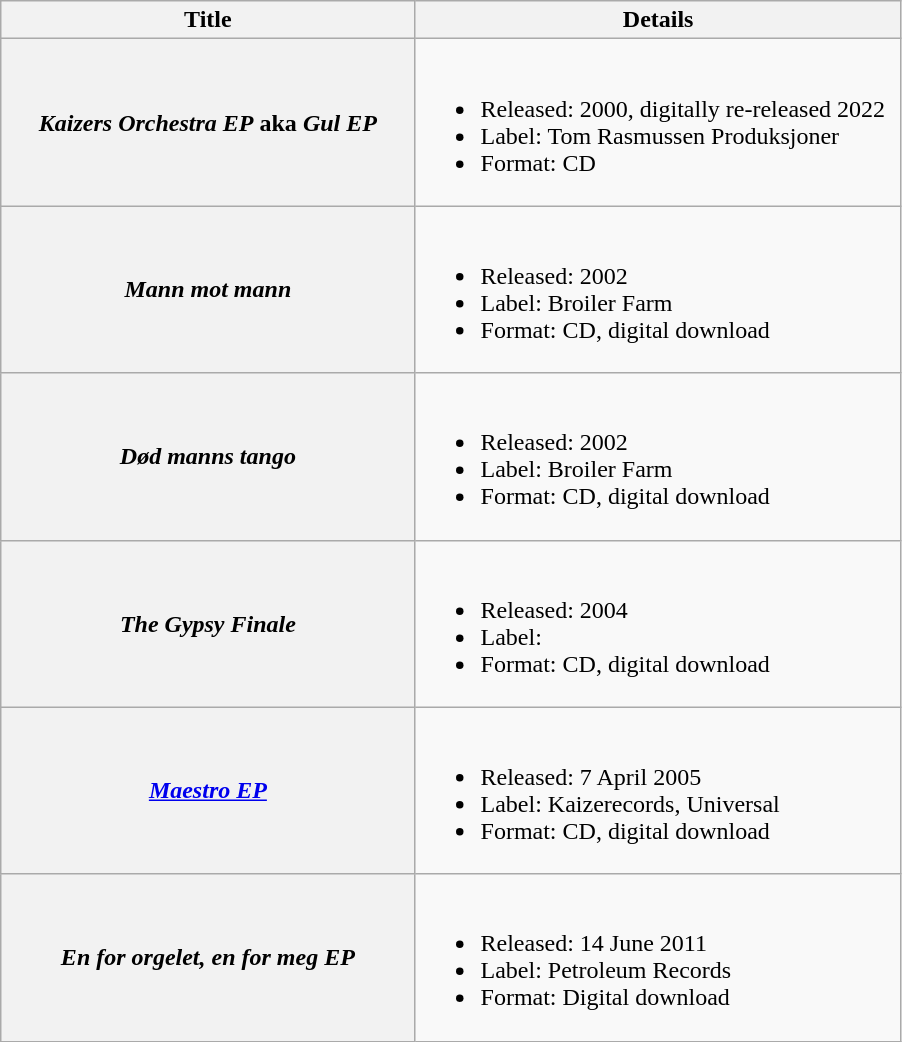<table class="wikitable plainrowheaders">
<tr>
<th scope="col" style="width:16.8em;">Title</th>
<th scope="col" style="width:19.8em;">Details</th>
</tr>
<tr>
<th scope="row"><em>Kaizers Orchestra EP</em> aka <em>Gul EP</em></th>
<td><br><ul><li>Released: 2000, digitally re-released 2022</li><li>Label: Tom Rasmussen Produksjoner</li><li>Format: CD</li></ul></td>
</tr>
<tr>
<th scope="row"><em>Mann mot mann</em></th>
<td><br><ul><li>Released: 2002</li><li>Label: Broiler Farm</li><li>Format: CD, digital download</li></ul></td>
</tr>
<tr>
<th scope="row"><em>Død manns tango</em></th>
<td><br><ul><li>Released: 2002</li><li>Label: Broiler Farm</li><li>Format: CD, digital download</li></ul></td>
</tr>
<tr>
<th scope="row"><em>The Gypsy Finale</em></th>
<td><br><ul><li>Released: 2004</li><li>Label:</li><li>Format: CD, digital download</li></ul></td>
</tr>
<tr>
<th scope="row"><em><a href='#'>Maestro EP</a></em></th>
<td><br><ul><li>Released: 7 April 2005</li><li>Label: Kaizerecords, Universal</li><li>Format: CD, digital download</li></ul></td>
</tr>
<tr>
<th scope="row"><em>	En for orgelet, en for meg EP</em></th>
<td><br><ul><li>Released: 14 June 2011</li><li>Label: Petroleum Records</li><li>Format: Digital download</li></ul></td>
</tr>
</table>
